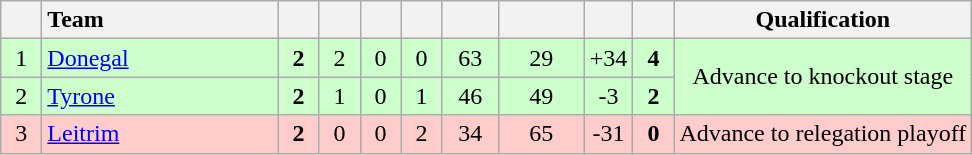<table class="wikitable" style="text-align:center">
<tr>
<th width=20></th>
<th width=150 style="text-align:left;">Team</th>
<th width=20></th>
<th width=20></th>
<th width=20></th>
<th width=20></th>
<th width=30></th>
<th width=50></th>
<th width=20></th>
<th width=20></th>
<th>Qualification</th>
</tr>
<tr style="background:#ccffcc">
<td>1</td>
<td align=left> <a href='#'>Donegal</a></td>
<td><strong>2</strong></td>
<td>2</td>
<td>0</td>
<td>0</td>
<td>63</td>
<td>29</td>
<td>+34</td>
<td><strong>4</strong></td>
<td rowspan="2">Advance to knockout stage</td>
</tr>
<tr style="background:#ccffcc">
<td>2</td>
<td align=left> <a href='#'>Tyrone</a></td>
<td><strong>2</strong></td>
<td>1</td>
<td>0</td>
<td>1</td>
<td>46</td>
<td>49</td>
<td>-3</td>
<td><strong>2</strong></td>
</tr>
<tr style="background:#ffcccc">
<td>3</td>
<td align=left><a href='#'>Leitrim</a></td>
<td><strong>2</strong></td>
<td>0</td>
<td>0</td>
<td>2</td>
<td>34</td>
<td>65</td>
<td>-31</td>
<td><strong>0</strong></td>
<td>Advance to relegation playoff</td>
</tr>
</table>
